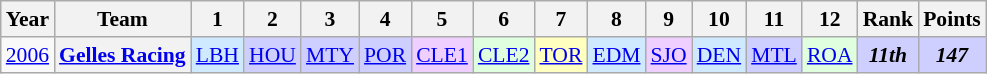<table class="wikitable" style="text-align:center; font-size:90%">
<tr>
<th>Year</th>
<th>Team</th>
<th>1</th>
<th>2</th>
<th>3</th>
<th>4</th>
<th>5</th>
<th>6</th>
<th>7</th>
<th>8</th>
<th>9</th>
<th>10</th>
<th>11</th>
<th>12</th>
<th>Rank</th>
<th>Points</th>
</tr>
<tr>
<td><a href='#'>2006</a></td>
<th><a href='#'>Gelles Racing</a></th>
<td style="background:#CFEAFF;"><a href='#'>LBH</a><br></td>
<td style="background:#CFCFFF;"><a href='#'>HOU</a><br></td>
<td style="background:#CFCFFF;"><a href='#'>MTY</a><br></td>
<td style="background:#CFCFFF;"><a href='#'>POR</a><br></td>
<td style="background:#EFCFFF;"><a href='#'>CLE1</a><br></td>
<td style="background:#DFFFDF;"><a href='#'>CLE2</a><br></td>
<td style="background:#FFFFBF;"><a href='#'>TOR</a><br></td>
<td style="background:#CFEAFF;"><a href='#'>EDM</a><br></td>
<td style="background:#EFCFFF;"><a href='#'>SJO</a><br></td>
<td style="background:#CFEAFF;"><a href='#'>DEN</a><br></td>
<td style="background:#CFCFFF;"><a href='#'>MTL</a><br></td>
<td style="background:#DFFFDF;"><a href='#'>ROA</a><br></td>
<td style="background:#CFCFFF;"><strong><em>11th</em></strong></td>
<td style="background:#CFCFFF;"><strong><em>147</em></strong></td>
</tr>
</table>
